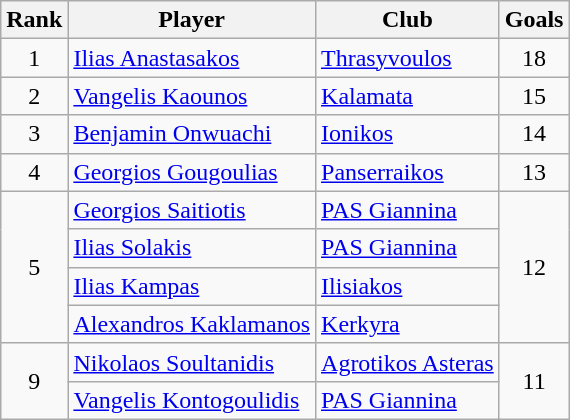<table class="wikitable" style="text-align:center">
<tr>
<th>Rank</th>
<th>Player</th>
<th>Club</th>
<th>Goals</th>
</tr>
<tr>
<td>1</td>
<td align="left"> <a href='#'>Ilias Anastasakos</a></td>
<td align="left"><a href='#'>Thrasyvoulos</a></td>
<td>18</td>
</tr>
<tr>
<td>2</td>
<td align="left"> <a href='#'>Vangelis Kaounos</a></td>
<td align="left"><a href='#'>Kalamata</a></td>
<td>15</td>
</tr>
<tr>
<td>3</td>
<td align="left"> <a href='#'>Benjamin Onwuachi</a></td>
<td align="left"><a href='#'>Ionikos</a></td>
<td>14</td>
</tr>
<tr>
<td>4</td>
<td align="left"> <a href='#'>Georgios Gougoulias</a></td>
<td align="left"><a href='#'>Panserraikos</a></td>
<td>13</td>
</tr>
<tr>
<td rowspan="4">5</td>
<td align="left"> <a href='#'>Georgios Saitiotis</a></td>
<td align="left"><a href='#'>PAS Giannina</a></td>
<td rowspan="4">12</td>
</tr>
<tr>
<td align="left"> <a href='#'>Ilias Solakis</a></td>
<td align="left"><a href='#'>PAS Giannina</a></td>
</tr>
<tr>
<td align="left"> <a href='#'>Ilias Kampas</a></td>
<td align="left"><a href='#'>Ilisiakos</a></td>
</tr>
<tr>
<td align="left"> <a href='#'>Alexandros Kaklamanos</a></td>
<td align="left"><a href='#'>Kerkyra</a></td>
</tr>
<tr>
<td rowspan="2">9</td>
<td align="left"> <a href='#'>Nikolaos Soultanidis</a></td>
<td align="left"><a href='#'>Agrotikos Asteras</a></td>
<td rowspan="2">11</td>
</tr>
<tr>
<td align="left"> <a href='#'>Vangelis Kontogoulidis</a></td>
<td align="left"><a href='#'>PAS Giannina</a></td>
</tr>
</table>
